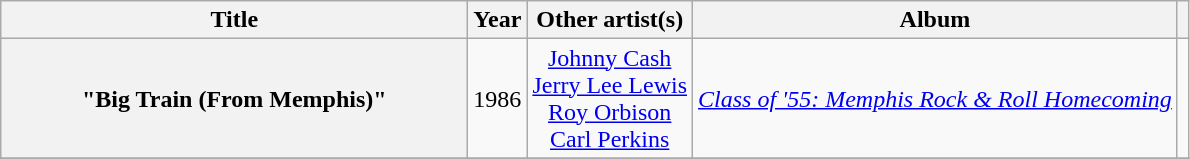<table class="wikitable plainrowheaders" style="text-align:center;" border="1">
<tr>
<th scope="col" style="width:19em;">Title</th>
<th scope="col">Year</th>
<th scope="col">Other artist(s)</th>
<th scope="col">Album</th>
<th scope="col"></th>
</tr>
<tr>
<th scope="row">"Big Train (From Memphis)"</th>
<td>1986</td>
<td><a href='#'>Johnny Cash</a><br><a href='#'>Jerry Lee Lewis</a><br><a href='#'>Roy Orbison</a><br><a href='#'>Carl Perkins</a></td>
<td><em><a href='#'>Class of '55: Memphis Rock & Roll Homecoming</a></em></td>
<td></td>
</tr>
<tr>
</tr>
</table>
